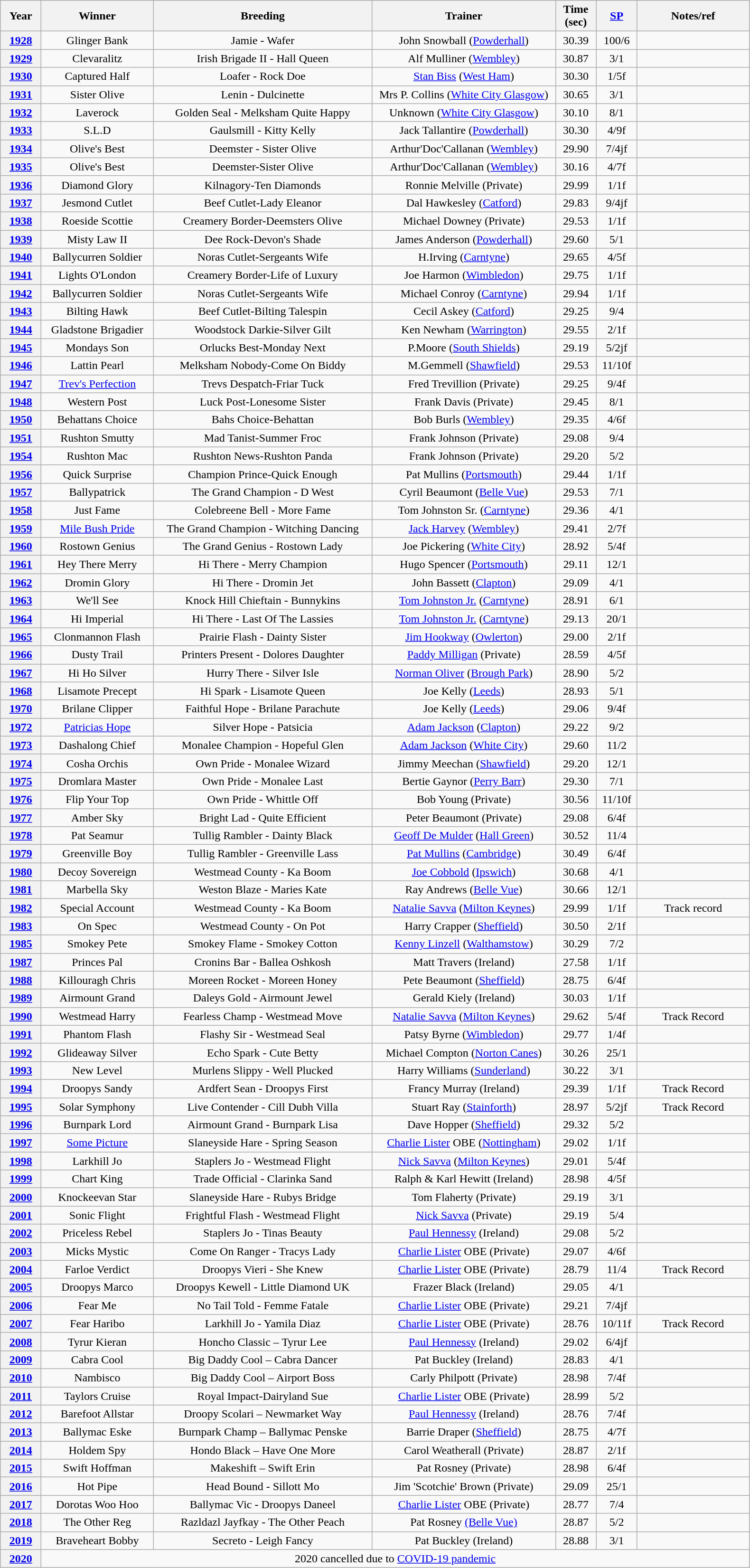<table class="wikitable" style="text-align:center">
<tr>
<th width=50>Year</th>
<th width=150>Winner</th>
<th width=300>Breeding</th>
<th width=250>Trainer</th>
<th width=50>Time (sec)</th>
<th width=50><a href='#'>SP</a></th>
<th width=150>Notes/ref</th>
</tr>
<tr>
<th><a href='#'>1928</a></th>
<td>Glinger Bank</td>
<td>Jamie - Wafer</td>
<td>John Snowball (<a href='#'>Powderhall</a>)</td>
<td>30.39</td>
<td>100/6</td>
<td></td>
</tr>
<tr>
<th><a href='#'>1929</a></th>
<td>Clevaralitz</td>
<td>Irish Brigade II - Hall Queen</td>
<td>Alf Mulliner (<a href='#'>Wembley</a>)</td>
<td>30.87</td>
<td>3/1</td>
<td></td>
</tr>
<tr>
<th><a href='#'>1930</a></th>
<td>Captured Half</td>
<td>Loafer - Rock Doe</td>
<td><a href='#'>Stan Biss</a> (<a href='#'>West Ham</a>)</td>
<td>30.30</td>
<td>1/5f</td>
<td></td>
</tr>
<tr>
<th><a href='#'>1931</a></th>
<td>Sister Olive</td>
<td>Lenin - Dulcinette</td>
<td>Mrs P. Collins (<a href='#'>White City Glasgow</a>)</td>
<td>30.65</td>
<td>3/1</td>
<td></td>
</tr>
<tr>
<th><a href='#'>1932</a></th>
<td>Laverock</td>
<td>Golden Seal - Melksham Quite Happy</td>
<td>Unknown (<a href='#'>White City Glasgow</a>)</td>
<td>30.10</td>
<td>8/1</td>
<td></td>
</tr>
<tr>
<th><a href='#'>1933</a></th>
<td>S.L.D</td>
<td>Gaulsmill - Kitty Kelly</td>
<td>Jack Tallantire (<a href='#'>Powderhall</a>)</td>
<td>30.30</td>
<td>4/9f</td>
<td></td>
</tr>
<tr>
<th><a href='#'>1934</a></th>
<td>Olive's Best</td>
<td>Deemster - Sister Olive</td>
<td>Arthur'Doc'Callanan (<a href='#'>Wembley</a>)</td>
<td>29.90</td>
<td>7/4jf</td>
<td></td>
</tr>
<tr>
<th><a href='#'>1935</a></th>
<td>Olive's Best</td>
<td>Deemster-Sister Olive</td>
<td>Arthur'Doc'Callanan (<a href='#'>Wembley</a>)</td>
<td>30.16</td>
<td>4/7f</td>
<td></td>
</tr>
<tr>
<th><a href='#'>1936</a></th>
<td>Diamond Glory</td>
<td>Kilnagory-Ten Diamonds</td>
<td>Ronnie Melville (Private)</td>
<td>29.99</td>
<td>1/1f</td>
<td></td>
</tr>
<tr>
<th><a href='#'>1937</a></th>
<td>Jesmond Cutlet</td>
<td>Beef Cutlet-Lady Eleanor</td>
<td>Dal Hawkesley (<a href='#'>Catford</a>)</td>
<td>29.83</td>
<td>9/4jf</td>
<td></td>
</tr>
<tr>
<th><a href='#'>1938</a></th>
<td>Roeside Scottie</td>
<td>Creamery Border-Deemsters Olive</td>
<td>Michael Downey (Private)</td>
<td>29.53</td>
<td>1/1f</td>
<td></td>
</tr>
<tr>
<th><a href='#'>1939</a></th>
<td>Misty Law II</td>
<td>Dee Rock-Devon's Shade</td>
<td>James Anderson (<a href='#'>Powderhall</a>)</td>
<td>29.60</td>
<td>5/1</td>
<td></td>
</tr>
<tr>
<th><a href='#'>1940</a></th>
<td>Ballycurren Soldier</td>
<td>Noras Cutlet-Sergeants Wife</td>
<td>H.Irving (<a href='#'>Carntyne</a>)</td>
<td>29.65</td>
<td>4/5f</td>
<td></td>
</tr>
<tr>
<th><a href='#'>1941</a></th>
<td>Lights O'London</td>
<td>Creamery Border-Life of Luxury</td>
<td>Joe Harmon (<a href='#'>Wimbledon</a>)</td>
<td>29.75</td>
<td>1/1f</td>
<td></td>
</tr>
<tr>
<th><a href='#'>1942</a></th>
<td>Ballycurren Soldier</td>
<td>Noras Cutlet-Sergeants Wife</td>
<td>Michael Conroy (<a href='#'>Carntyne</a>)</td>
<td>29.94</td>
<td>1/1f</td>
<td></td>
</tr>
<tr>
<th><a href='#'>1943</a></th>
<td>Bilting Hawk</td>
<td>Beef Cutlet-Bilting Talespin</td>
<td>Cecil Askey (<a href='#'>Catford</a>)</td>
<td>29.25</td>
<td>9/4</td>
<td></td>
</tr>
<tr>
<th><a href='#'>1944</a></th>
<td>Gladstone Brigadier</td>
<td>Woodstock Darkie-Silver Gilt</td>
<td>Ken Newham (<a href='#'>Warrington</a>)</td>
<td>29.55</td>
<td>2/1f</td>
<td></td>
</tr>
<tr>
<th><a href='#'>1945</a></th>
<td>Mondays Son</td>
<td>Orlucks Best-Monday Next</td>
<td>P.Moore (<a href='#'>South Shields</a>)</td>
<td>29.19</td>
<td>5/2jf</td>
<td></td>
</tr>
<tr>
<th><a href='#'>1946</a></th>
<td>Lattin Pearl</td>
<td>Melksham Nobody-Come On Biddy</td>
<td>M.Gemmell (<a href='#'>Shawfield</a>)</td>
<td>29.53</td>
<td>11/10f</td>
<td></td>
</tr>
<tr>
<th><a href='#'>1947</a></th>
<td><a href='#'>Trev's Perfection</a></td>
<td>Trevs Despatch-Friar Tuck</td>
<td>Fred Trevillion (Private)</td>
<td>29.25</td>
<td>9/4f</td>
<td></td>
</tr>
<tr>
<th><a href='#'>1948</a></th>
<td>Western Post</td>
<td>Luck Post-Lonesome Sister</td>
<td>Frank Davis (Private)</td>
<td>29.45</td>
<td>8/1</td>
<td></td>
</tr>
<tr>
<th><a href='#'>1950</a></th>
<td>Behattans Choice</td>
<td>Bahs Choice-Behattan</td>
<td>Bob Burls (<a href='#'>Wembley</a>)</td>
<td>29.35</td>
<td>4/6f</td>
<td></td>
</tr>
<tr>
<th><a href='#'>1951</a></th>
<td>Rushton Smutty</td>
<td>Mad Tanist-Summer Froc</td>
<td>Frank Johnson (Private)</td>
<td>29.08</td>
<td>9/4</td>
<td></td>
</tr>
<tr>
<th><a href='#'>1954</a></th>
<td>Rushton Mac</td>
<td>Rushton News-Rushton Panda</td>
<td>Frank Johnson (Private)</td>
<td>29.20</td>
<td>5/2</td>
<td></td>
</tr>
<tr>
<th><a href='#'>1956</a></th>
<td>Quick Surprise</td>
<td>Champion Prince-Quick Enough</td>
<td>Pat Mullins (<a href='#'>Portsmouth</a>)</td>
<td>29.44</td>
<td>1/1f</td>
<td></td>
</tr>
<tr>
<th><a href='#'>1957</a></th>
<td>Ballypatrick</td>
<td>The Grand Champion - D West</td>
<td>Cyril Beaumont (<a href='#'>Belle Vue</a>)</td>
<td>29.53</td>
<td>7/1</td>
<td></td>
</tr>
<tr>
<th><a href='#'>1958</a></th>
<td>Just Fame</td>
<td>Colebreene Bell - More Fame</td>
<td>Tom Johnston Sr. (<a href='#'>Carntyne</a>)</td>
<td>29.36</td>
<td>4/1</td>
<td></td>
</tr>
<tr>
<th><a href='#'>1959</a></th>
<td><a href='#'>Mile Bush Pride</a></td>
<td>The Grand Champion - Witching Dancing</td>
<td><a href='#'>Jack Harvey</a> (<a href='#'>Wembley</a>)</td>
<td>29.41</td>
<td>2/7f</td>
<td></td>
</tr>
<tr>
<th><a href='#'>1960</a></th>
<td>Rostown Genius</td>
<td>The Grand Genius - Rostown Lady</td>
<td>Joe Pickering (<a href='#'>White City</a>)</td>
<td>28.92</td>
<td>5/4f</td>
<td></td>
</tr>
<tr>
<th><a href='#'>1961</a></th>
<td>Hey There Merry</td>
<td>Hi There - Merry Champion</td>
<td>Hugo Spencer (<a href='#'>Portsmouth</a>)</td>
<td>29.11</td>
<td>12/1</td>
<td></td>
</tr>
<tr>
<th><a href='#'>1962</a></th>
<td>Dromin Glory</td>
<td>Hi There - Dromin Jet</td>
<td>John Bassett (<a href='#'>Clapton</a>)</td>
<td>29.09</td>
<td>4/1</td>
<td></td>
</tr>
<tr>
<th><a href='#'>1963</a></th>
<td>We'll See</td>
<td>Knock Hill Chieftain - Bunnykins</td>
<td><a href='#'>Tom Johnston Jr.</a> (<a href='#'>Carntyne</a>)</td>
<td>28.91</td>
<td>6/1</td>
<td></td>
</tr>
<tr>
<th><a href='#'>1964</a></th>
<td>Hi Imperial</td>
<td>Hi There - Last Of The Lassies</td>
<td><a href='#'>Tom Johnston Jr.</a> (<a href='#'>Carntyne</a>)</td>
<td>29.13</td>
<td>20/1</td>
<td></td>
</tr>
<tr>
<th><a href='#'>1965</a></th>
<td>Clonmannon Flash</td>
<td>Prairie Flash - Dainty Sister</td>
<td><a href='#'>Jim Hookway</a> (<a href='#'>Owlerton</a>)</td>
<td>29.00</td>
<td>2/1f</td>
<td></td>
</tr>
<tr>
<th><a href='#'>1966</a></th>
<td>Dusty Trail</td>
<td>Printers Present - Dolores Daughter</td>
<td><a href='#'>Paddy Milligan</a> (Private)</td>
<td>28.59</td>
<td>4/5f</td>
<td></td>
</tr>
<tr>
<th><a href='#'>1967</a></th>
<td>Hi Ho Silver</td>
<td>Hurry There - Silver Isle</td>
<td><a href='#'>Norman Oliver</a> (<a href='#'>Brough Park</a>)</td>
<td>28.90</td>
<td>5/2</td>
<td></td>
</tr>
<tr>
<th><a href='#'>1968</a></th>
<td>Lisamote Precept</td>
<td>Hi Spark - Lisamote Queen</td>
<td>Joe Kelly (<a href='#'>Leeds</a>)</td>
<td>28.93</td>
<td>5/1</td>
<td></td>
</tr>
<tr>
<th><a href='#'>1970</a></th>
<td>Brilane Clipper</td>
<td>Faithful Hope - Brilane Parachute</td>
<td>Joe Kelly (<a href='#'>Leeds</a>)</td>
<td>29.06</td>
<td>9/4f</td>
<td></td>
</tr>
<tr>
<th><a href='#'>1972</a></th>
<td><a href='#'>Patricias Hope</a></td>
<td>Silver Hope - Patsicia</td>
<td><a href='#'>Adam Jackson</a> (<a href='#'>Clapton</a>)</td>
<td>29.22</td>
<td>9/2</td>
<td></td>
</tr>
<tr>
<th><a href='#'>1973</a></th>
<td>Dashalong Chief</td>
<td>Monalee Champion - Hopeful Glen</td>
<td><a href='#'>Adam Jackson</a> (<a href='#'>White City</a>)</td>
<td>29.60</td>
<td>11/2</td>
<td></td>
</tr>
<tr>
<th><a href='#'>1974</a></th>
<td>Cosha Orchis</td>
<td>Own Pride - Monalee Wizard</td>
<td>Jimmy Meechan (<a href='#'>Shawfield</a>)</td>
<td>29.20</td>
<td>12/1</td>
<td></td>
</tr>
<tr>
<th><a href='#'>1975</a></th>
<td>Dromlara Master</td>
<td>Own Pride - Monalee Last</td>
<td>Bertie Gaynor (<a href='#'>Perry Barr</a>)</td>
<td>29.30</td>
<td>7/1</td>
<td></td>
</tr>
<tr>
<th><a href='#'>1976</a></th>
<td>Flip Your Top</td>
<td>Own Pride - Whittle Off</td>
<td>Bob Young (Private)</td>
<td>30.56</td>
<td>11/10f</td>
<td></td>
</tr>
<tr>
<th><a href='#'>1977</a></th>
<td>Amber Sky</td>
<td>Bright Lad - Quite Efficient</td>
<td>Peter Beaumont (Private)</td>
<td>29.08</td>
<td>6/4f</td>
<td></td>
</tr>
<tr>
<th><a href='#'>1978</a></th>
<td>Pat Seamur</td>
<td>Tullig Rambler - Dainty Black</td>
<td><a href='#'>Geoff De Mulder</a> (<a href='#'>Hall Green</a>)</td>
<td>30.52</td>
<td>11/4</td>
<td></td>
</tr>
<tr>
<th><a href='#'>1979</a></th>
<td>Greenville Boy</td>
<td>Tullig Rambler - Greenville Lass</td>
<td><a href='#'>Pat Mullins</a> (<a href='#'>Cambridge</a>)</td>
<td>30.49</td>
<td>6/4f</td>
<td></td>
</tr>
<tr>
<th><a href='#'>1980</a></th>
<td>Decoy Sovereign</td>
<td>Westmead County - Ka Boom</td>
<td><a href='#'>Joe Cobbold</a> (<a href='#'>Ipswich</a>)</td>
<td>30.68</td>
<td>4/1</td>
<td></td>
</tr>
<tr>
<th><a href='#'>1981</a></th>
<td>Marbella Sky</td>
<td>Weston Blaze - Maries Kate</td>
<td>Ray Andrews (<a href='#'>Belle Vue</a>)</td>
<td>30.66</td>
<td>12/1</td>
<td></td>
</tr>
<tr>
<th><a href='#'>1982</a></th>
<td>Special Account</td>
<td>Westmead County - Ka Boom</td>
<td><a href='#'>Natalie Savva</a> (<a href='#'>Milton Keynes</a>)</td>
<td>29.99</td>
<td>1/1f</td>
<td>Track record</td>
</tr>
<tr>
<th><a href='#'>1983</a></th>
<td>On Spec</td>
<td>Westmead County - On Pot</td>
<td>Harry Crapper (<a href='#'>Sheffield</a>)</td>
<td>30.50</td>
<td>2/1f</td>
<td></td>
</tr>
<tr>
<th><a href='#'>1985</a></th>
<td>Smokey Pete</td>
<td>Smokey Flame - Smokey Cotton</td>
<td><a href='#'>Kenny Linzell</a> (<a href='#'>Walthamstow</a>)</td>
<td>30.29</td>
<td>7/2</td>
<td></td>
</tr>
<tr>
<th><a href='#'>1987</a></th>
<td>Princes Pal</td>
<td>Cronins Bar - Ballea Oshkosh</td>
<td>Matt Travers (Ireland)</td>
<td>27.58</td>
<td>1/1f</td>
<td></td>
</tr>
<tr>
<th><a href='#'>1988</a></th>
<td>Killouragh Chris</td>
<td>Moreen Rocket - Moreen Honey</td>
<td>Pete Beaumont (<a href='#'>Sheffield</a>)</td>
<td>28.75</td>
<td>6/4f</td>
<td></td>
</tr>
<tr>
<th><a href='#'>1989</a></th>
<td>Airmount Grand</td>
<td>Daleys Gold - Airmount Jewel</td>
<td>Gerald Kiely (Ireland)</td>
<td>30.03</td>
<td>1/1f</td>
<td></td>
</tr>
<tr>
<th><a href='#'>1990</a></th>
<td>Westmead Harry</td>
<td>Fearless Champ - Westmead Move</td>
<td><a href='#'>Natalie Savva</a> (<a href='#'>Milton Keynes</a>)</td>
<td>29.62</td>
<td>5/4f</td>
<td>Track Record</td>
</tr>
<tr>
<th><a href='#'>1991</a></th>
<td>Phantom Flash</td>
<td>Flashy Sir - Westmead Seal</td>
<td>Patsy Byrne (<a href='#'>Wimbledon</a>)</td>
<td>29.77</td>
<td>1/4f</td>
<td></td>
</tr>
<tr>
<th><a href='#'>1992</a></th>
<td>Glideaway Silver</td>
<td>Echo Spark - Cute Betty</td>
<td>Michael Compton (<a href='#'>Norton Canes</a>)</td>
<td>30.26</td>
<td>25/1</td>
<td></td>
</tr>
<tr>
<th><a href='#'>1993</a></th>
<td>New Level</td>
<td>Murlens Slippy - Well Plucked</td>
<td>Harry Williams (<a href='#'>Sunderland</a>)</td>
<td>30.22</td>
<td>3/1</td>
<td></td>
</tr>
<tr>
<th><a href='#'>1994</a></th>
<td>Droopys Sandy</td>
<td>Ardfert Sean - Droopys First</td>
<td>Francy Murray (Ireland)</td>
<td>29.39</td>
<td>1/1f</td>
<td>Track Record</td>
</tr>
<tr>
<th><a href='#'>1995</a></th>
<td>Solar Symphony</td>
<td>Live Contender - Cill Dubh Villa</td>
<td>Stuart Ray (<a href='#'>Stainforth</a>)</td>
<td>28.97</td>
<td>5/2jf</td>
<td>Track Record</td>
</tr>
<tr>
<th><a href='#'>1996</a></th>
<td>Burnpark Lord</td>
<td>Airmount Grand - Burnpark Lisa</td>
<td>Dave Hopper (<a href='#'>Sheffield</a>)</td>
<td>29.32</td>
<td>5/2</td>
<td></td>
</tr>
<tr>
<th><a href='#'>1997</a></th>
<td><a href='#'>Some Picture</a></td>
<td>Slaneyside Hare - Spring Season</td>
<td><a href='#'>Charlie Lister</a> OBE (<a href='#'>Nottingham</a>)</td>
<td>29.02</td>
<td>1/1f</td>
<td></td>
</tr>
<tr>
<th><a href='#'>1998</a></th>
<td>Larkhill Jo</td>
<td>Staplers Jo - Westmead Flight</td>
<td><a href='#'>Nick Savva</a> (<a href='#'>Milton Keynes</a>)</td>
<td>29.01</td>
<td>5/4f</td>
<td></td>
</tr>
<tr>
<th><a href='#'>1999</a></th>
<td>Chart King</td>
<td>Trade Official - Clarinka Sand</td>
<td>Ralph & Karl Hewitt (Ireland)</td>
<td>28.98</td>
<td>4/5f</td>
<td></td>
</tr>
<tr>
<th><a href='#'>2000</a></th>
<td>Knockeevan Star</td>
<td>Slaneyside Hare - Rubys Bridge</td>
<td>Tom Flaherty (Private)</td>
<td>29.19</td>
<td>3/1</td>
<td></td>
</tr>
<tr>
<th><a href='#'>2001</a></th>
<td>Sonic Flight</td>
<td>Frightful Flash - Westmead Flight</td>
<td><a href='#'>Nick Savva</a> (Private)</td>
<td>29.19</td>
<td>5/4</td>
<td></td>
</tr>
<tr>
<th><a href='#'>2002</a></th>
<td>Priceless Rebel</td>
<td>Staplers Jo - Tinas Beauty</td>
<td><a href='#'>Paul Hennessy</a> (Ireland)</td>
<td>29.08</td>
<td>5/2</td>
<td></td>
</tr>
<tr>
<th><a href='#'>2003</a></th>
<td>Micks Mystic</td>
<td>Come On Ranger - Tracys Lady</td>
<td><a href='#'>Charlie Lister</a> OBE (Private)</td>
<td>29.07</td>
<td>4/6f</td>
<td></td>
</tr>
<tr>
<th><a href='#'>2004</a></th>
<td>Farloe Verdict</td>
<td>Droopys Vieri - She Knew</td>
<td><a href='#'>Charlie Lister</a> OBE (Private)</td>
<td>28.79</td>
<td>11/4</td>
<td>Track Record</td>
</tr>
<tr>
<th><a href='#'>2005</a></th>
<td>Droopys Marco</td>
<td>Droopys Kewell - Little Diamond UK</td>
<td>Frazer Black (Ireland)</td>
<td>29.05</td>
<td>4/1</td>
<td></td>
</tr>
<tr>
<th><a href='#'>2006</a></th>
<td>Fear Me</td>
<td>No Tail Told - Femme Fatale</td>
<td><a href='#'>Charlie Lister</a> OBE (Private)</td>
<td>29.21</td>
<td>7/4jf</td>
<td></td>
</tr>
<tr>
<th><a href='#'>2007</a></th>
<td>Fear Haribo</td>
<td>Larkhill Jo - Yamila Diaz</td>
<td><a href='#'>Charlie Lister</a> OBE (Private)</td>
<td>28.76</td>
<td>10/11f</td>
<td>Track Record</td>
</tr>
<tr>
<th><a href='#'>2008</a></th>
<td>Tyrur Kieran</td>
<td>Honcho Classic – Tyrur Lee</td>
<td><a href='#'>Paul Hennessy</a> (Ireland)</td>
<td>29.02</td>
<td>6/4jf</td>
<td></td>
</tr>
<tr>
<th><a href='#'>2009</a></th>
<td>Cabra Cool</td>
<td>Big Daddy Cool – Cabra Dancer</td>
<td>Pat Buckley (Ireland)</td>
<td>28.83</td>
<td>4/1</td>
<td></td>
</tr>
<tr>
<th><a href='#'>2010</a></th>
<td>Nambisco</td>
<td>Big Daddy Cool – Airport Boss</td>
<td>Carly Philpott (Private)</td>
<td>28.98</td>
<td>7/4f</td>
<td></td>
</tr>
<tr>
<th><a href='#'>2011</a></th>
<td>Taylors Cruise</td>
<td>Royal Impact-Dairyland Sue</td>
<td><a href='#'>Charlie Lister</a> OBE (Private)</td>
<td>28.99</td>
<td>5/2</td>
<td></td>
</tr>
<tr>
<th><a href='#'>2012</a></th>
<td>Barefoot Allstar</td>
<td>Droopy Scolari – Newmarket Way</td>
<td><a href='#'>Paul Hennessy</a> (Ireland)</td>
<td>28.76</td>
<td>7/4f</td>
<td></td>
</tr>
<tr>
<th><a href='#'>2013</a></th>
<td>Ballymac Eske</td>
<td>Burnpark Champ – Ballymac Penske</td>
<td>Barrie Draper (<a href='#'>Sheffield</a>)</td>
<td>28.75</td>
<td>4/7f</td>
<td></td>
</tr>
<tr>
<th><a href='#'>2014</a></th>
<td>Holdem Spy</td>
<td>Hondo Black – Have One More</td>
<td>Carol Weatherall (Private)</td>
<td>28.87</td>
<td>2/1f</td>
<td></td>
</tr>
<tr>
<th><a href='#'>2015</a></th>
<td>Swift Hoffman</td>
<td>Makeshift – Swift Erin</td>
<td>Pat Rosney (Private)</td>
<td>28.98</td>
<td>6/4f</td>
<td></td>
</tr>
<tr>
<th><a href='#'>2016</a></th>
<td>Hot Pipe</td>
<td>Head Bound - Sillott Mo</td>
<td>Jim 'Scotchie' Brown (Private)</td>
<td>29.09</td>
<td>25/1</td>
<td></td>
</tr>
<tr>
<th><a href='#'>2017</a></th>
<td>Dorotas Woo Hoo</td>
<td>Ballymac Vic - Droopys Daneel</td>
<td><a href='#'>Charlie Lister</a> OBE (Private)</td>
<td>28.77</td>
<td>7/4</td>
<td></td>
</tr>
<tr>
<th><a href='#'>2018</a></th>
<td>The Other Reg</td>
<td>Razldazl Jayfkay - The Other Peach</td>
<td>Pat Rosney <a href='#'>(Belle Vue)</a></td>
<td>28.87</td>
<td>5/2</td>
<td></td>
</tr>
<tr>
<th><a href='#'>2019</a></th>
<td>Braveheart Bobby</td>
<td>Secreto - Leigh Fancy</td>
<td>Pat Buckley (Ireland)</td>
<td>28.88</td>
<td>3/1</td>
<td></td>
</tr>
<tr>
<th><a href='#'>2020</a></th>
<td colspan=6>2020 cancelled due to <a href='#'>COVID-19 pandemic</a></td>
</tr>
</table>
